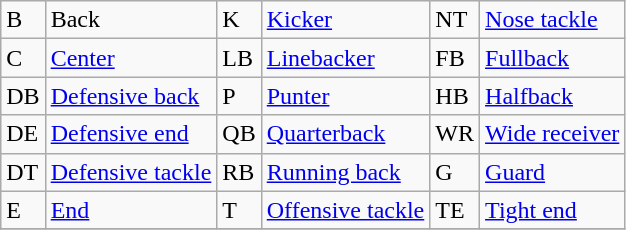<table class="wikitable">
<tr>
<td>B</td>
<td>Back</td>
<td>K</td>
<td><a href='#'>Kicker</a></td>
<td>NT</td>
<td><a href='#'>Nose tackle</a></td>
</tr>
<tr>
<td>C</td>
<td><a href='#'>Center</a></td>
<td>LB</td>
<td><a href='#'>Linebacker</a></td>
<td>FB</td>
<td><a href='#'>Fullback</a></td>
</tr>
<tr>
<td>DB</td>
<td><a href='#'>Defensive back</a></td>
<td>P</td>
<td><a href='#'>Punter</a></td>
<td>HB</td>
<td><a href='#'>Halfback</a></td>
</tr>
<tr>
<td>DE</td>
<td><a href='#'>Defensive end</a></td>
<td>QB</td>
<td><a href='#'>Quarterback</a></td>
<td>WR</td>
<td><a href='#'>Wide receiver</a></td>
</tr>
<tr>
<td>DT</td>
<td><a href='#'>Defensive tackle</a></td>
<td>RB</td>
<td><a href='#'>Running back</a></td>
<td>G</td>
<td><a href='#'>Guard</a></td>
</tr>
<tr>
<td>E</td>
<td><a href='#'>End</a></td>
<td>T</td>
<td><a href='#'>Offensive tackle</a></td>
<td>TE</td>
<td><a href='#'>Tight end</a></td>
</tr>
<tr>
</tr>
</table>
